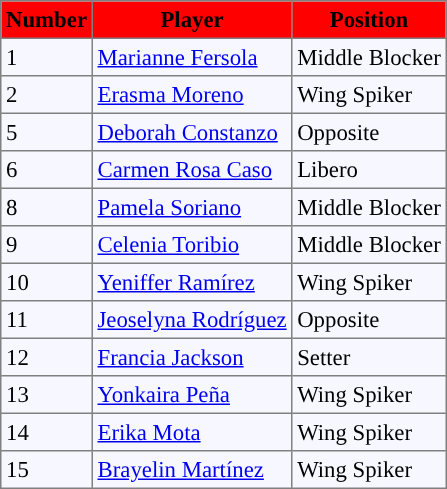<table bgcolor="#f7f8ff" cellpadding="3" cellspacing="0" border="1" style="font-size: 95%; border: gray solid 1px; border-collapse: collapse;">
<tr bgcolor="#ff0000">
<td align=center><strong>Number</strong></td>
<td align=center><strong>Player</strong></td>
<td align=center><strong>Position</strong></td>
</tr>
<tr align="left">
<td>1</td>
<td> <a href='#'>Marianne Fersola</a></td>
<td>Middle Blocker</td>
</tr>
<tr align=left>
<td>2</td>
<td> <a href='#'>Erasma Moreno</a></td>
<td>Wing Spiker</td>
</tr>
<tr align="left">
<td>5</td>
<td> <a href='#'>Deborah Constanzo</a></td>
<td>Opposite</td>
</tr>
<tr align="left">
<td>6</td>
<td> <a href='#'>Carmen Rosa Caso</a></td>
<td>Libero</td>
</tr>
<tr align="left">
<td>8</td>
<td> <a href='#'>Pamela Soriano</a></td>
<td>Middle Blocker</td>
</tr>
<tr align="left">
<td>9</td>
<td> <a href='#'>Celenia Toribio</a></td>
<td>Middle Blocker</td>
</tr>
<tr align="left">
<td>10</td>
<td> <a href='#'>Yeniffer Ramírez</a></td>
<td>Wing Spiker</td>
</tr>
<tr align="left">
<td>11</td>
<td> <a href='#'>Jeoselyna Rodríguez</a></td>
<td>Opposite</td>
</tr>
<tr align="left">
<td>12</td>
<td> <a href='#'>Francia Jackson</a></td>
<td>Setter</td>
</tr>
<tr align="left">
<td>13</td>
<td> <a href='#'>Yonkaira Peña</a></td>
<td>Wing Spiker</td>
</tr>
<tr align="left">
<td>14</td>
<td> <a href='#'>Erika Mota</a></td>
<td>Wing Spiker</td>
</tr>
<tr align="left">
<td>15</td>
<td> <a href='#'>Brayelin Martínez</a></td>
<td>Wing Spiker</td>
</tr>
</table>
